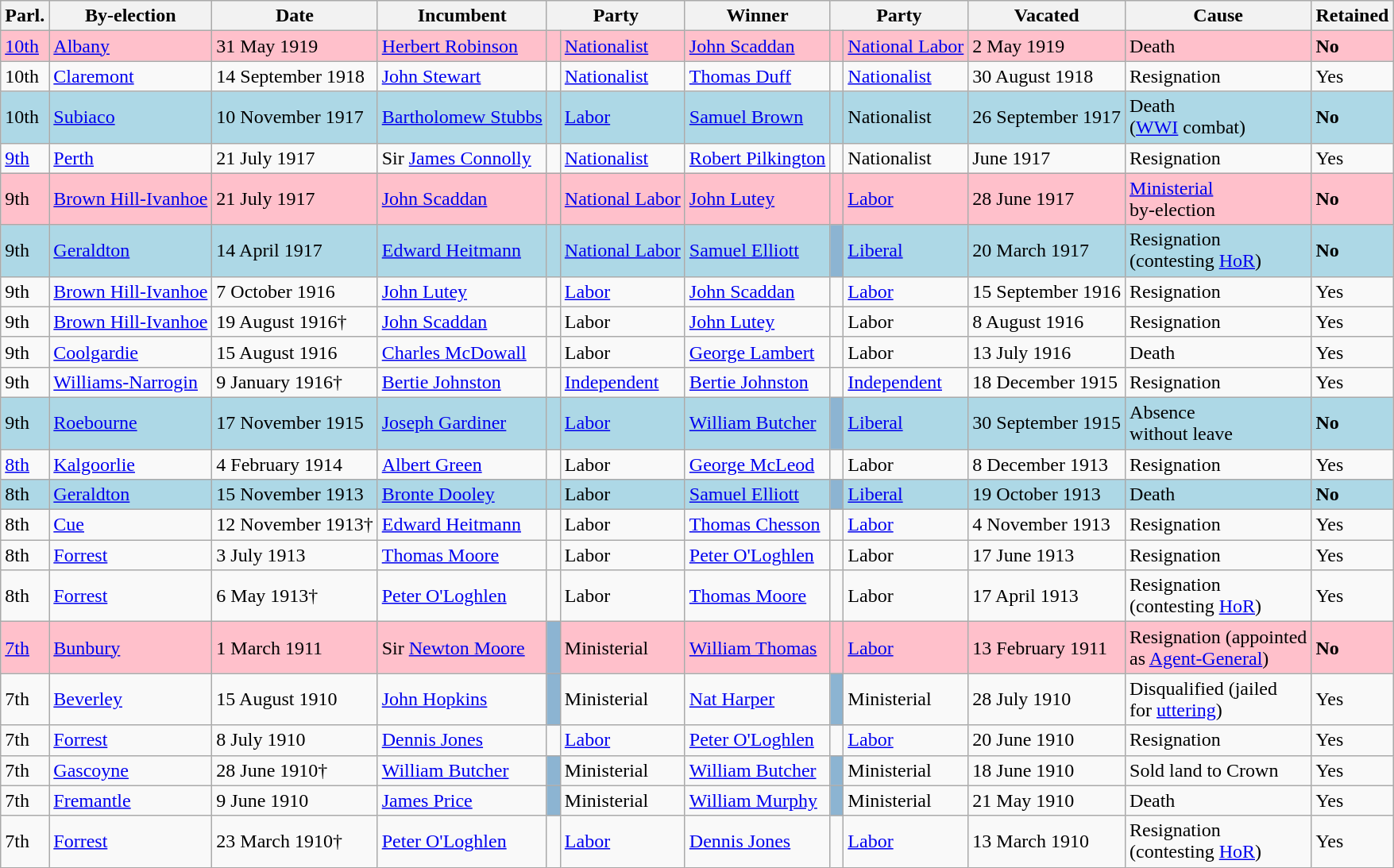<table class="wikitable">
<tr>
<th>Parl.</th>
<th>By-election</th>
<th>Date</th>
<th>Incumbent</th>
<th colspan=2>Party</th>
<th>Winner</th>
<th colspan=2>Party</th>
<th>Vacated</th>
<th>Cause</th>
<th>Retained</th>
</tr>
<tr bgcolor="pink">
<td><a href='#'>10th</a></td>
<td><a href='#'>Albany</a></td>
<td>31 May 1919</td>
<td><a href='#'>Herbert Robinson</a></td>
<td> </td>
<td><a href='#'>Nationalist</a></td>
<td><a href='#'>John Scaddan</a></td>
<td> </td>
<td><a href='#'>National Labor</a></td>
<td>2 May 1919</td>
<td>Death</td>
<td><strong>No</strong></td>
</tr>
<tr>
<td>10th</td>
<td><a href='#'>Claremont</a></td>
<td>14 September 1918</td>
<td><a href='#'>John Stewart</a></td>
<td> </td>
<td><a href='#'>Nationalist</a></td>
<td><a href='#'>Thomas Duff</a></td>
<td> </td>
<td><a href='#'>Nationalist</a></td>
<td>30 August 1918</td>
<td>Resignation</td>
<td>Yes</td>
</tr>
<tr bgcolor="lightblue">
<td>10th</td>
<td><a href='#'>Subiaco</a></td>
<td>10 November 1917</td>
<td><a href='#'>Bartholomew Stubbs</a></td>
<td> </td>
<td><a href='#'>Labor</a></td>
<td><a href='#'>Samuel Brown</a></td>
<td> </td>
<td>Nationalist</td>
<td>26 September 1917</td>
<td>Death<br>(<a href='#'>WWI</a> combat)</td>
<td><strong>No</strong></td>
</tr>
<tr>
<td><a href='#'>9th</a></td>
<td><a href='#'>Perth</a></td>
<td>21 July 1917</td>
<td>Sir <a href='#'>James Connolly</a></td>
<td> </td>
<td><a href='#'>Nationalist</a></td>
<td><a href='#'>Robert Pilkington</a></td>
<td> </td>
<td>Nationalist</td>
<td>June 1917</td>
<td>Resignation</td>
<td>Yes</td>
</tr>
<tr bgcolor="pink">
<td>9th</td>
<td><a href='#'>Brown Hill-Ivanhoe</a></td>
<td>21 July 1917</td>
<td><a href='#'>John Scaddan</a></td>
<td> </td>
<td><a href='#'>National Labor</a></td>
<td><a href='#'>John Lutey</a></td>
<td> </td>
<td><a href='#'>Labor</a></td>
<td>28 June 1917</td>
<td><a href='#'>Ministerial</a><br>by-election</td>
<td><strong>No</strong></td>
</tr>
<tr bgcolor="lightblue">
<td>9th</td>
<td><a href='#'>Geraldton</a></td>
<td>14 April 1917</td>
<td><a href='#'>Edward Heitmann</a></td>
<td> </td>
<td><a href='#'>National Labor</a></td>
<td><a href='#'>Samuel Elliott</a></td>
<td bgcolor="#8CB4D2"> </td>
<td><a href='#'>Liberal</a></td>
<td>20 March 1917</td>
<td>Resignation<br>(contesting <a href='#'>HoR</a>)</td>
<td><strong>No</strong></td>
</tr>
<tr>
<td>9th</td>
<td><a href='#'>Brown Hill-Ivanhoe</a></td>
<td>7 October 1916</td>
<td><a href='#'>John Lutey</a></td>
<td> </td>
<td><a href='#'>Labor</a></td>
<td><a href='#'>John Scaddan</a></td>
<td> </td>
<td><a href='#'>Labor</a></td>
<td>15 September 1916</td>
<td>Resignation</td>
<td>Yes</td>
</tr>
<tr>
<td>9th</td>
<td><a href='#'>Brown Hill-Ivanhoe</a></td>
<td>19 August 1916†</td>
<td><a href='#'>John Scaddan</a></td>
<td> </td>
<td>Labor</td>
<td><a href='#'>John Lutey</a></td>
<td> </td>
<td>Labor</td>
<td>8 August 1916</td>
<td>Resignation</td>
<td>Yes</td>
</tr>
<tr>
<td>9th</td>
<td><a href='#'>Coolgardie</a></td>
<td>15 August 1916</td>
<td><a href='#'>Charles McDowall</a></td>
<td> </td>
<td>Labor</td>
<td><a href='#'>George Lambert</a></td>
<td> </td>
<td>Labor</td>
<td>13 July 1916</td>
<td>Death</td>
<td>Yes</td>
</tr>
<tr>
<td>9th</td>
<td><a href='#'>Williams-Narrogin</a></td>
<td>9 January 1916†</td>
<td><a href='#'>Bertie Johnston</a></td>
<td> </td>
<td><a href='#'>Independent</a></td>
<td><a href='#'>Bertie Johnston</a></td>
<td> </td>
<td><a href='#'>Independent</a></td>
<td>18 December 1915</td>
<td>Resignation</td>
<td>Yes</td>
</tr>
<tr bgcolor="lightblue">
<td>9th</td>
<td><a href='#'>Roebourne</a></td>
<td>17 November 1915</td>
<td><a href='#'>Joseph Gardiner</a></td>
<td> </td>
<td><a href='#'>Labor</a></td>
<td><a href='#'>William Butcher</a></td>
<td bgcolor="#8CB4D2"> </td>
<td><a href='#'>Liberal</a></td>
<td>30 September 1915</td>
<td>Absence<br>without leave</td>
<td><strong>No</strong></td>
</tr>
<tr>
<td><a href='#'>8th</a></td>
<td><a href='#'>Kalgoorlie</a></td>
<td>4 February 1914</td>
<td><a href='#'>Albert Green</a></td>
<td> </td>
<td>Labor</td>
<td><a href='#'>George McLeod</a></td>
<td> </td>
<td>Labor</td>
<td>8 December 1913</td>
<td>Resignation</td>
<td>Yes</td>
</tr>
<tr bgcolor="lightblue">
<td>8th</td>
<td><a href='#'>Geraldton</a></td>
<td>15 November 1913</td>
<td><a href='#'>Bronte Dooley</a></td>
<td> </td>
<td>Labor</td>
<td><a href='#'>Samuel Elliott</a></td>
<td bgcolor="#8CB4D2"> </td>
<td><a href='#'>Liberal</a></td>
<td>19 October 1913</td>
<td>Death</td>
<td><strong>No</strong></td>
</tr>
<tr>
<td>8th</td>
<td><a href='#'>Cue</a></td>
<td>12 November 1913†</td>
<td><a href='#'>Edward Heitmann</a></td>
<td> </td>
<td>Labor</td>
<td><a href='#'>Thomas Chesson</a></td>
<td> </td>
<td><a href='#'>Labor</a></td>
<td>4 November 1913</td>
<td>Resignation</td>
<td>Yes</td>
</tr>
<tr>
<td>8th</td>
<td><a href='#'>Forrest</a></td>
<td>3 July 1913</td>
<td><a href='#'>Thomas Moore</a></td>
<td> </td>
<td>Labor</td>
<td><a href='#'>Peter O'Loghlen</a></td>
<td> </td>
<td>Labor</td>
<td>17 June 1913</td>
<td>Resignation</td>
<td>Yes</td>
</tr>
<tr>
<td>8th</td>
<td><a href='#'>Forrest</a></td>
<td>6 May 1913†</td>
<td><a href='#'>Peter O'Loghlen</a></td>
<td> </td>
<td>Labor</td>
<td><a href='#'>Thomas Moore</a></td>
<td> </td>
<td>Labor</td>
<td>17 April 1913</td>
<td>Resignation<br>(contesting <a href='#'>HoR</a>)</td>
<td>Yes</td>
</tr>
<tr bgcolor="pink">
<td><a href='#'>7th</a></td>
<td><a href='#'>Bunbury</a></td>
<td>1 March 1911</td>
<td>Sir <a href='#'>Newton Moore</a></td>
<td bgcolor="#8CB4D2"> </td>
<td>Ministerial</td>
<td><a href='#'>William Thomas</a></td>
<td> </td>
<td><a href='#'>Labor</a></td>
<td>13 February 1911</td>
<td>Resignation (appointed<br>as <a href='#'>Agent-General</a>)</td>
<td><strong>No</strong></td>
</tr>
<tr>
<td>7th</td>
<td><a href='#'>Beverley</a></td>
<td>15 August 1910</td>
<td><a href='#'>John Hopkins</a></td>
<td bgcolor="#8CB4D2"> </td>
<td>Ministerial</td>
<td><a href='#'>Nat Harper</a></td>
<td bgcolor="#8CB4D2"> </td>
<td>Ministerial</td>
<td>28 July 1910</td>
<td>Disqualified (jailed<br>for <a href='#'>uttering</a>)</td>
<td>Yes</td>
</tr>
<tr>
<td>7th</td>
<td><a href='#'>Forrest</a></td>
<td>8 July 1910</td>
<td><a href='#'>Dennis Jones</a></td>
<td> </td>
<td><a href='#'>Labor</a></td>
<td><a href='#'>Peter O'Loghlen</a></td>
<td> </td>
<td><a href='#'>Labor</a></td>
<td>20 June 1910</td>
<td>Resignation</td>
<td>Yes</td>
</tr>
<tr>
<td>7th</td>
<td><a href='#'>Gascoyne</a></td>
<td>28 June 1910†</td>
<td><a href='#'>William Butcher</a></td>
<td bgcolor="#8CB4D2"> </td>
<td>Ministerial</td>
<td><a href='#'>William Butcher</a></td>
<td bgcolor="#8CB4D2"> </td>
<td>Ministerial</td>
<td>18 June 1910</td>
<td>Sold land to Crown</td>
<td>Yes</td>
</tr>
<tr>
<td>7th</td>
<td><a href='#'>Fremantle</a></td>
<td>9 June 1910</td>
<td><a href='#'>James Price</a></td>
<td bgcolor="#8CB4D2"> </td>
<td>Ministerial</td>
<td><a href='#'>William Murphy</a></td>
<td bgcolor="#8CB4D2"> </td>
<td>Ministerial</td>
<td>21 May 1910</td>
<td>Death</td>
<td>Yes</td>
</tr>
<tr>
<td>7th</td>
<td><a href='#'>Forrest</a></td>
<td>23 March 1910†</td>
<td><a href='#'>Peter O'Loghlen</a></td>
<td> </td>
<td><a href='#'>Labor</a></td>
<td><a href='#'>Dennis Jones</a></td>
<td> </td>
<td><a href='#'>Labor</a></td>
<td>13 March 1910</td>
<td>Resignation<br>(contesting <a href='#'>HoR</a>)</td>
<td>Yes</td>
</tr>
</table>
